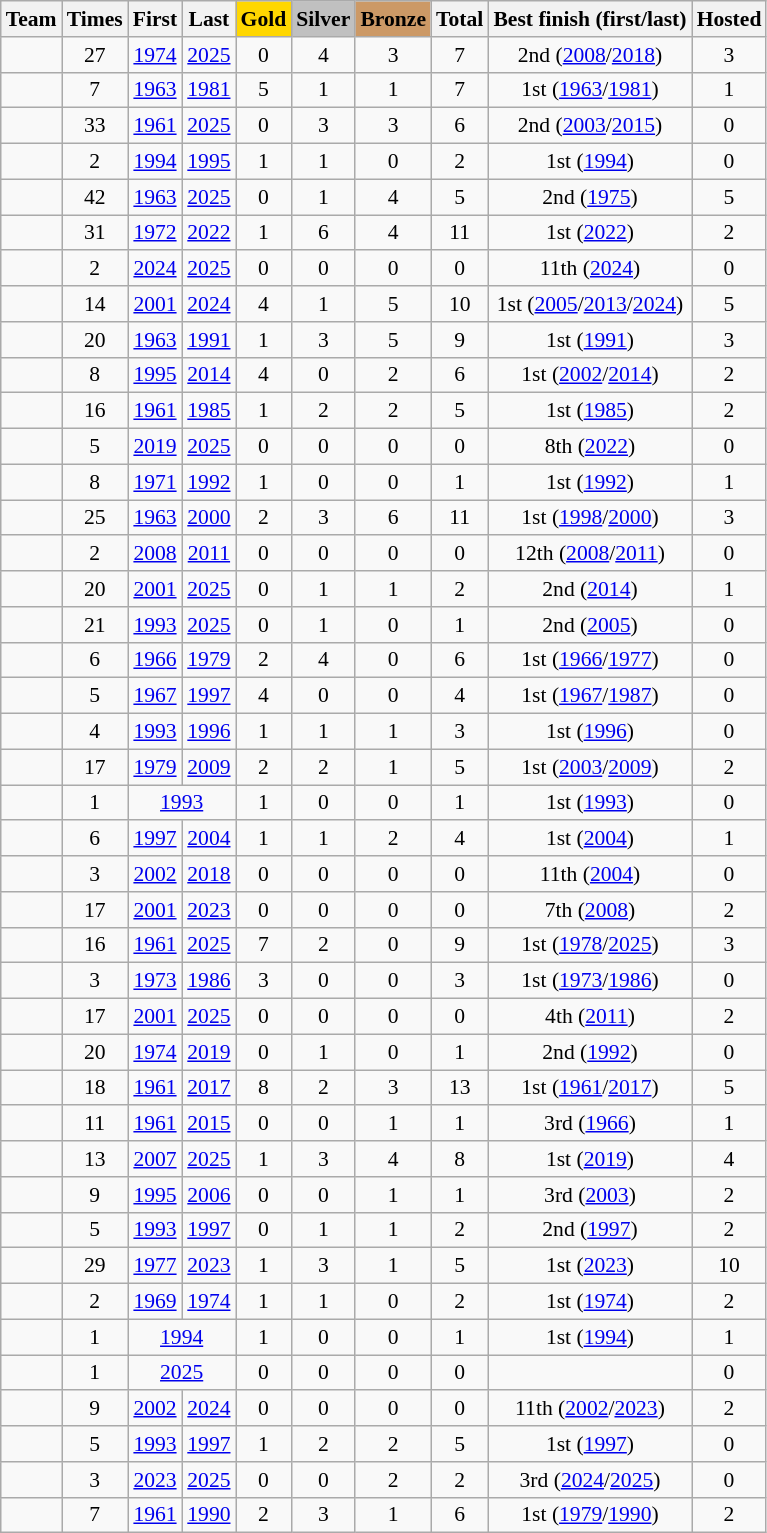<table class="wikitable sortable" style="text-align:center; font-size:90%;">
<tr>
<th>Team</th>
<th>Times</th>
<th>First</th>
<th>Last</th>
<th style="background:gold">Gold</th>
<th style="background:silver">Silver</th>
<th style="background:#c96">Bronze</th>
<th>Total</th>
<th>Best finish (first/last)</th>
<th>Hosted</th>
</tr>
<tr>
<td align=left></td>
<td>27</td>
<td><a href='#'>1974</a></td>
<td><a href='#'>2025</a></td>
<td>0</td>
<td>4</td>
<td>3</td>
<td>7</td>
<td>2nd (<a href='#'>2008</a>/<a href='#'>2018</a>)</td>
<td>3</td>
</tr>
<tr>
<td align=left></td>
<td>7</td>
<td><a href='#'>1963</a></td>
<td><a href='#'>1981</a></td>
<td>5</td>
<td>1</td>
<td>1</td>
<td>7</td>
<td>1st (<a href='#'>1963</a>/<a href='#'>1981</a>)</td>
<td>1</td>
</tr>
<tr>
<td align=left></td>
<td>33</td>
<td><a href='#'>1961</a></td>
<td><a href='#'>2025</a></td>
<td>0</td>
<td>3</td>
<td>3</td>
<td>6</td>
<td>2nd (<a href='#'>2003</a>/<a href='#'>2015</a>)</td>
<td>0</td>
</tr>
<tr>
<td align=left></td>
<td>2</td>
<td><a href='#'>1994</a></td>
<td><a href='#'>1995</a></td>
<td>1</td>
<td>1</td>
<td>0</td>
<td>2</td>
<td>1st (<a href='#'>1994</a>)</td>
<td>0</td>
</tr>
<tr>
<td align=left></td>
<td>42</td>
<td><a href='#'>1963</a></td>
<td><a href='#'>2025</a></td>
<td>0</td>
<td>1</td>
<td>4</td>
<td>5</td>
<td>2nd (<a href='#'>1975</a>)</td>
<td>5</td>
</tr>
<tr>
<td align=left></td>
<td>31</td>
<td><a href='#'>1972</a></td>
<td><a href='#'>2022</a></td>
<td>1</td>
<td>6</td>
<td>4</td>
<td>11</td>
<td>1st (<a href='#'>2022</a>)</td>
<td>2</td>
</tr>
<tr>
<td align=left></td>
<td>2</td>
<td><a href='#'>2024</a></td>
<td><a href='#'>2025</a></td>
<td>0</td>
<td>0</td>
<td>0</td>
<td>0</td>
<td>11th (<a href='#'>2024</a>)</td>
<td>0</td>
</tr>
<tr>
<td align=left></td>
<td>14</td>
<td><a href='#'>2001</a></td>
<td><a href='#'>2024</a></td>
<td>4</td>
<td>1</td>
<td>5</td>
<td>10</td>
<td>1st (<a href='#'>2005</a>/<a href='#'>2013</a>/<a href='#'>2024</a>)</td>
<td>5</td>
</tr>
<tr>
<td align=left></td>
<td>20</td>
<td><a href='#'>1963</a></td>
<td><a href='#'>1991</a></td>
<td>1</td>
<td>3</td>
<td>5</td>
<td>9</td>
<td>1st (<a href='#'>1991</a>)</td>
<td>3</td>
</tr>
<tr>
<td align=left></td>
<td>8</td>
<td><a href='#'>1995</a></td>
<td><a href='#'>2014</a></td>
<td>4</td>
<td>0</td>
<td>2</td>
<td>6</td>
<td>1st (<a href='#'>2002</a>/<a href='#'>2014</a>)</td>
<td>2</td>
</tr>
<tr>
<td align=left></td>
<td>16</td>
<td><a href='#'>1961</a></td>
<td><a href='#'>1985</a></td>
<td>1</td>
<td>2</td>
<td>2</td>
<td>5</td>
<td>1st (<a href='#'>1985</a>)</td>
<td>2</td>
</tr>
<tr>
<td align=left></td>
<td>5</td>
<td><a href='#'>2019</a></td>
<td><a href='#'>2025</a></td>
<td>0</td>
<td>0</td>
<td>0</td>
<td>0</td>
<td>8th (<a href='#'>2022</a>)</td>
<td>0</td>
</tr>
<tr>
<td align=left></td>
<td>8</td>
<td><a href='#'>1971</a></td>
<td><a href='#'>1992</a></td>
<td>1</td>
<td>0</td>
<td>0</td>
<td>1</td>
<td>1st (<a href='#'>1992</a>)</td>
<td>1</td>
</tr>
<tr>
<td align=left></td>
<td>25</td>
<td><a href='#'>1963</a></td>
<td><a href='#'>2000</a></td>
<td>2</td>
<td>3</td>
<td>6</td>
<td>11</td>
<td>1st (<a href='#'>1998</a>/<a href='#'>2000</a>)</td>
<td>3</td>
</tr>
<tr>
<td align=left></td>
<td>2</td>
<td><a href='#'>2008</a></td>
<td><a href='#'>2011</a></td>
<td>0</td>
<td>0</td>
<td>0</td>
<td>0</td>
<td>12th (<a href='#'>2008</a>/<a href='#'>2011</a>)</td>
<td>0</td>
</tr>
<tr>
<td align=left></td>
<td>20</td>
<td><a href='#'>2001</a></td>
<td><a href='#'>2025</a></td>
<td>0</td>
<td>1</td>
<td>1</td>
<td>2</td>
<td>2nd (<a href='#'>2014</a>)</td>
<td>1</td>
</tr>
<tr>
<td align=left></td>
<td>21</td>
<td><a href='#'>1993</a></td>
<td><a href='#'>2025</a></td>
<td>0</td>
<td>1</td>
<td>0</td>
<td>1</td>
<td>2nd (<a href='#'>2005</a>)</td>
<td>0</td>
</tr>
<tr>
<td align=left></td>
<td>6</td>
<td><a href='#'>1966</a></td>
<td><a href='#'>1979</a></td>
<td>2</td>
<td>4</td>
<td>0</td>
<td>6</td>
<td>1st (<a href='#'>1966</a>/<a href='#'>1977</a>)</td>
<td>0</td>
</tr>
<tr>
<td align=left></td>
<td>5</td>
<td><a href='#'>1967</a></td>
<td><a href='#'>1997</a></td>
<td>4</td>
<td>0</td>
<td>0</td>
<td>4</td>
<td>1st (<a href='#'>1967</a>/<a href='#'>1987</a>)</td>
<td>0</td>
</tr>
<tr>
<td align=left></td>
<td>4</td>
<td><a href='#'>1993</a></td>
<td><a href='#'>1996</a></td>
<td>1</td>
<td>1</td>
<td>1</td>
<td>3</td>
<td>1st (<a href='#'>1996</a>)</td>
<td>0</td>
</tr>
<tr>
<td align=left></td>
<td>17</td>
<td><a href='#'>1979</a></td>
<td><a href='#'>2009</a></td>
<td>2</td>
<td>2</td>
<td>1</td>
<td>5</td>
<td>1st (<a href='#'>2003</a>/<a href='#'>2009</a>)</td>
<td>2</td>
</tr>
<tr>
<td align=left></td>
<td>1</td>
<td colspan=2><a href='#'>1993</a></td>
<td>1</td>
<td>0</td>
<td>0</td>
<td>1</td>
<td>1st (<a href='#'>1993</a>)</td>
<td>0</td>
</tr>
<tr>
<td align=left></td>
<td>6</td>
<td><a href='#'>1997</a></td>
<td><a href='#'>2004</a></td>
<td>1</td>
<td>1</td>
<td>2</td>
<td>4</td>
<td>1st (<a href='#'>2004</a>)</td>
<td>1</td>
</tr>
<tr>
<td align=left></td>
<td>3</td>
<td><a href='#'>2002</a></td>
<td><a href='#'>2018</a></td>
<td>0</td>
<td>0</td>
<td>0</td>
<td>0</td>
<td>11th (<a href='#'>2004</a>)</td>
<td>0</td>
</tr>
<tr>
<td align=left></td>
<td>17</td>
<td><a href='#'>2001</a></td>
<td><a href='#'>2023</a></td>
<td>0</td>
<td>0</td>
<td>0</td>
<td>0</td>
<td>7th (<a href='#'>2008</a>)</td>
<td>2</td>
</tr>
<tr>
<td align=left></td>
<td>16</td>
<td><a href='#'>1961</a></td>
<td><a href='#'>2025</a></td>
<td>7</td>
<td>2</td>
<td>0</td>
<td>9</td>
<td>1st (<a href='#'>1978</a>/<a href='#'>2025</a>)</td>
<td>3</td>
</tr>
<tr>
<td align=left></td>
<td>3</td>
<td><a href='#'>1973</a></td>
<td><a href='#'>1986</a></td>
<td>3</td>
<td>0</td>
<td>0</td>
<td>3</td>
<td>1st (<a href='#'>1973</a>/<a href='#'>1986</a>)</td>
<td>0</td>
</tr>
<tr>
<td align=left></td>
<td>17</td>
<td><a href='#'>2001</a></td>
<td><a href='#'>2025</a></td>
<td>0</td>
<td>0</td>
<td>0</td>
<td>0</td>
<td>4th (<a href='#'>2011</a>)</td>
<td>2</td>
</tr>
<tr>
<td align=left></td>
<td>20</td>
<td><a href='#'>1974</a></td>
<td><a href='#'>2019</a></td>
<td>0</td>
<td>1</td>
<td>0</td>
<td>1</td>
<td>2nd (<a href='#'>1992</a>)</td>
<td>0</td>
</tr>
<tr>
<td align=left></td>
<td>18</td>
<td><a href='#'>1961</a></td>
<td><a href='#'>2017</a></td>
<td>8</td>
<td>2</td>
<td>3</td>
<td>13</td>
<td>1st (<a href='#'>1961</a>/<a href='#'>2017</a>)</td>
<td>5</td>
</tr>
<tr>
<td align=left></td>
<td>11</td>
<td><a href='#'>1961</a></td>
<td><a href='#'>2015</a></td>
<td>0</td>
<td>0</td>
<td>1</td>
<td>1</td>
<td>3rd (<a href='#'>1966</a>)</td>
<td>1</td>
</tr>
<tr>
<td align=left></td>
<td>13</td>
<td><a href='#'>2007</a></td>
<td><a href='#'>2025</a></td>
<td>1</td>
<td>3</td>
<td>4</td>
<td>8</td>
<td>1st (<a href='#'>2019</a>)</td>
<td>4</td>
</tr>
<tr>
<td align=left><em></em></td>
<td>9</td>
<td><a href='#'>1995</a></td>
<td><a href='#'>2006</a></td>
<td>0</td>
<td>0</td>
<td>1</td>
<td>1</td>
<td>3rd (<a href='#'>2003</a>)</td>
<td>2</td>
</tr>
<tr>
<td align=left></td>
<td>5</td>
<td><a href='#'>1993</a></td>
<td><a href='#'>1997</a></td>
<td>0</td>
<td>1</td>
<td>1</td>
<td>2</td>
<td>2nd (<a href='#'>1997</a>)</td>
<td>2</td>
</tr>
<tr>
<td align=left></td>
<td>29</td>
<td><a href='#'>1977</a></td>
<td><a href='#'>2023</a></td>
<td>1</td>
<td>3</td>
<td>1</td>
<td>5</td>
<td>1st (<a href='#'>2023</a>)</td>
<td>10</td>
</tr>
<tr>
<td align=left></td>
<td>2</td>
<td><a href='#'>1969</a></td>
<td><a href='#'>1974</a></td>
<td>1</td>
<td>1</td>
<td>0</td>
<td>2</td>
<td>1st (<a href='#'>1974</a>)</td>
<td>2</td>
</tr>
<tr>
<td align=left></td>
<td>1</td>
<td colspan=2><a href='#'>1994</a></td>
<td>1</td>
<td>0</td>
<td>0</td>
<td>1</td>
<td>1st (<a href='#'>1994</a>)</td>
<td>1</td>
</tr>
<tr>
<td align=left></td>
<td>1</td>
<td colspan=2><a href='#'>2025</a></td>
<td>0</td>
<td>0</td>
<td>0</td>
<td>0</td>
<td></td>
<td>0</td>
</tr>
<tr>
<td align=left></td>
<td>9</td>
<td><a href='#'>2002</a></td>
<td><a href='#'>2024</a></td>
<td>0</td>
<td>0</td>
<td>0</td>
<td>0</td>
<td>11th (<a href='#'>2002</a>/<a href='#'>2023</a>)</td>
<td>2</td>
</tr>
<tr>
<td align=left></td>
<td>5</td>
<td><a href='#'>1993</a></td>
<td><a href='#'>1997</a></td>
<td>1</td>
<td>2</td>
<td>2</td>
<td>5</td>
<td>1st (<a href='#'>1997</a>)</td>
<td>0</td>
</tr>
<tr>
<td align=left></td>
<td>3</td>
<td><a href='#'>2023</a></td>
<td><a href='#'>2025</a></td>
<td>0</td>
<td>0</td>
<td>2</td>
<td>2</td>
<td>3rd (<a href='#'>2024</a>/<a href='#'>2025</a>)</td>
<td>0</td>
</tr>
<tr>
<td align=left><em></em></td>
<td>7</td>
<td><a href='#'>1961</a></td>
<td><a href='#'>1990</a></td>
<td>2</td>
<td>3</td>
<td>1</td>
<td>6</td>
<td>1st (<a href='#'>1979</a>/<a href='#'>1990</a>)</td>
<td>2</td>
</tr>
</table>
